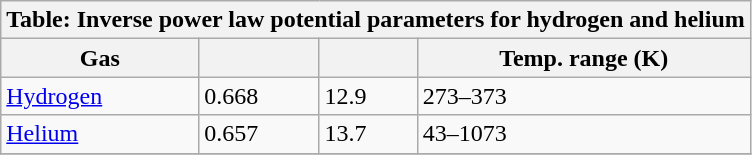<table class="wikitable">
<tr>
<th scope="row" colspan=4>Table: Inverse power law potential parameters for hydrogen and helium</th>
</tr>
<tr>
<th scope="col">Gas</th>
<th scope="col"></th>
<th scope="col"></th>
<th scope="col">Temp. range (K)</th>
</tr>
<tr>
<td><a href='#'>Hydrogen</a></td>
<td>0.668</td>
<td>12.9</td>
<td>273–373</td>
</tr>
<tr>
<td><a href='#'>Helium</a></td>
<td>0.657</td>
<td>13.7</td>
<td>43–1073</td>
</tr>
<tr>
</tr>
</table>
